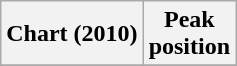<table class="wikitable plainrowheaders" style="text-align:center">
<tr>
<th scope="col">Chart (2010)</th>
<th scope="col">Peak<br> position</th>
</tr>
<tr>
</tr>
</table>
